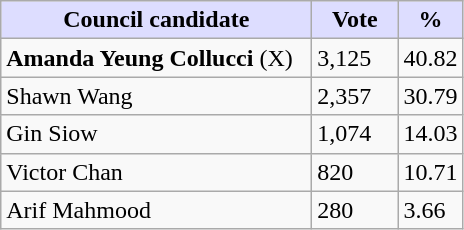<table class="wikitable">
<tr>
<th style="background:#ddf; width:200px;">Council candidate</th>
<th style="background:#ddf; width:50px;">Vote</th>
<th style="background:#ddf; width:30px;">%</th>
</tr>
<tr>
<td><strong>Amanda Yeung Collucci</strong> (X)</td>
<td>3,125</td>
<td>40.82</td>
</tr>
<tr>
<td>Shawn Wang</td>
<td>2,357</td>
<td>30.79</td>
</tr>
<tr>
<td>Gin Siow</td>
<td>1,074</td>
<td>14.03</td>
</tr>
<tr>
<td>Victor Chan</td>
<td>820</td>
<td>10.71</td>
</tr>
<tr>
<td>Arif Mahmood</td>
<td>280</td>
<td>3.66</td>
</tr>
</table>
